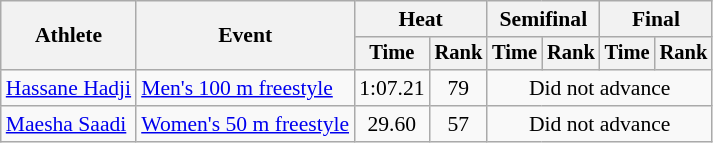<table class=wikitable style="font-size:90%">
<tr>
<th rowspan="2">Athlete</th>
<th rowspan="2">Event</th>
<th colspan="2">Heat</th>
<th colspan="2">Semifinal</th>
<th colspan="2">Final</th>
</tr>
<tr style="font-size:95%">
<th>Time</th>
<th>Rank</th>
<th>Time</th>
<th>Rank</th>
<th>Time</th>
<th>Rank</th>
</tr>
<tr align=center>
<td align=left><a href='#'>Hassane Hadji</a></td>
<td align=left><a href='#'>Men's 100 m freestyle</a></td>
<td>1:07.21</td>
<td>79</td>
<td colspan="4">Did not advance</td>
</tr>
<tr align=center>
<td align=left><a href='#'>Maesha Saadi</a></td>
<td align=left><a href='#'>Women's 50 m freestyle</a></td>
<td>29.60</td>
<td>57</td>
<td colspan="4">Did not advance</td>
</tr>
</table>
